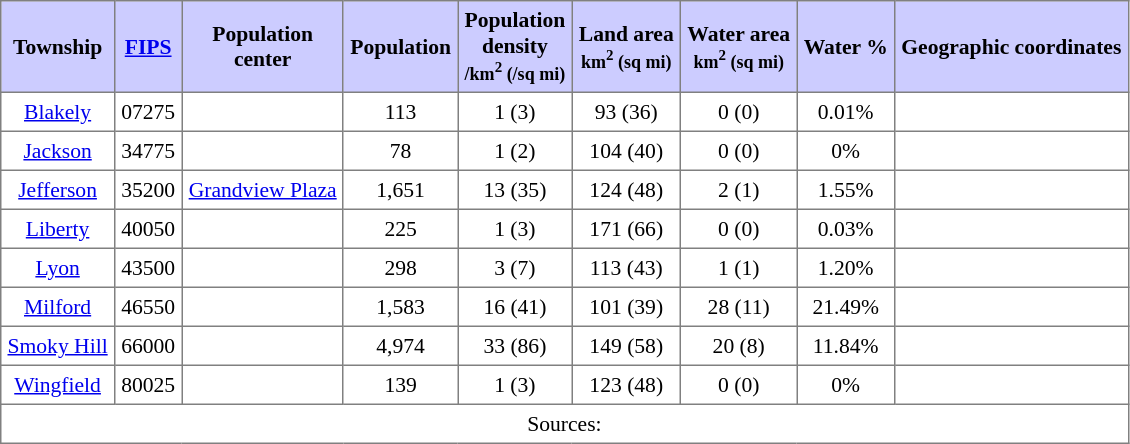<table class="toccolours" border=1 cellspacing=0 cellpadding=4 style="text-align:center; border-collapse:collapse; font-size:90%;">
<tr style="background:#ccccff">
<th>Township</th>
<th><a href='#'>FIPS</a></th>
<th>Population<br>center</th>
<th>Population</th>
<th>Population<br>density<br><small>/km<sup>2</sup> (/sq mi)</small></th>
<th>Land area<br><small>km<sup>2</sup> (sq mi)</small></th>
<th>Water area<br><small>km<sup>2</sup> (sq mi)</small></th>
<th>Water %</th>
<th>Geographic coordinates</th>
</tr>
<tr>
<td><a href='#'>Blakely</a></td>
<td>07275</td>
<td></td>
<td>113</td>
<td>1 (3)</td>
<td>93 (36)</td>
<td>0 (0)</td>
<td>0.01%</td>
<td></td>
</tr>
<tr>
<td><a href='#'>Jackson</a></td>
<td>34775</td>
<td></td>
<td>78</td>
<td>1 (2)</td>
<td>104 (40)</td>
<td>0 (0)</td>
<td>0%</td>
<td></td>
</tr>
<tr>
<td><a href='#'>Jefferson</a></td>
<td>35200</td>
<td><a href='#'>Grandview Plaza</a></td>
<td>1,651</td>
<td>13 (35)</td>
<td>124 (48)</td>
<td>2 (1)</td>
<td>1.55%</td>
<td></td>
</tr>
<tr>
<td><a href='#'>Liberty</a></td>
<td>40050</td>
<td></td>
<td>225</td>
<td>1 (3)</td>
<td>171 (66)</td>
<td>0 (0)</td>
<td>0.03%</td>
<td></td>
</tr>
<tr>
<td><a href='#'>Lyon</a></td>
<td>43500</td>
<td></td>
<td>298</td>
<td>3 (7)</td>
<td>113 (43)</td>
<td>1 (1)</td>
<td>1.20%</td>
<td></td>
</tr>
<tr>
<td><a href='#'>Milford</a></td>
<td>46550</td>
<td></td>
<td>1,583</td>
<td>16 (41)</td>
<td>101 (39)</td>
<td>28 (11)</td>
<td>21.49%</td>
<td></td>
</tr>
<tr>
<td><a href='#'>Smoky Hill</a></td>
<td>66000</td>
<td></td>
<td>4,974</td>
<td>33 (86)</td>
<td>149 (58)</td>
<td>20 (8)</td>
<td>11.84%</td>
<td></td>
</tr>
<tr>
<td><a href='#'>Wingfield</a></td>
<td>80025</td>
<td></td>
<td>139</td>
<td>1 (3)</td>
<td>123 (48)</td>
<td>0 (0)</td>
<td>0%</td>
<td></td>
</tr>
<tr>
<td colspan=9>Sources: </td>
</tr>
</table>
